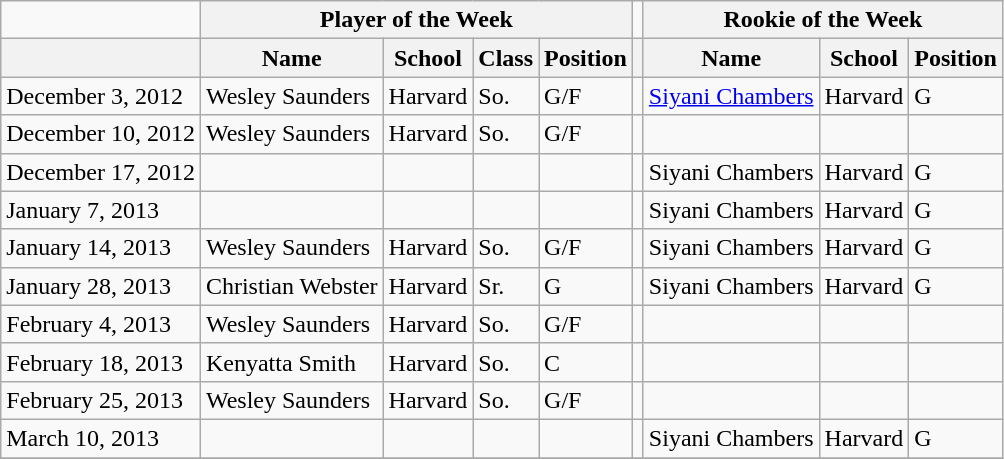<table class="wikitable">
<tr>
<td></td>
<th colspan=4><strong>Player of the Week</strong></th>
<td></td>
<th colspan=4><strong>Rookie of the Week</strong></th>
</tr>
<tr>
<th></th>
<th>Name</th>
<th>School</th>
<th>Class</th>
<th>Position</th>
<th></th>
<th>Name</th>
<th>School</th>
<th>Position</th>
</tr>
<tr>
<td>December 3, 2012</td>
<td>Wesley Saunders</td>
<td>Harvard</td>
<td>So.</td>
<td>G/F</td>
<td></td>
<td><a href='#'>Siyani Chambers</a></td>
<td>Harvard</td>
<td>G</td>
</tr>
<tr>
<td>December 10, 2012</td>
<td>Wesley Saunders</td>
<td>Harvard</td>
<td>So.</td>
<td>G/F</td>
<td></td>
<td></td>
<td></td>
<td></td>
</tr>
<tr>
<td>December 17, 2012</td>
<td></td>
<td></td>
<td></td>
<td></td>
<td></td>
<td>Siyani Chambers</td>
<td>Harvard</td>
<td>G</td>
</tr>
<tr>
<td>January 7, 2013</td>
<td></td>
<td></td>
<td></td>
<td></td>
<td></td>
<td>Siyani Chambers</td>
<td>Harvard</td>
<td>G</td>
</tr>
<tr>
<td>January 14, 2013</td>
<td>Wesley Saunders</td>
<td>Harvard</td>
<td>So.</td>
<td>G/F</td>
<td></td>
<td>Siyani Chambers</td>
<td>Harvard</td>
<td>G</td>
</tr>
<tr>
<td>January 28, 2013</td>
<td>Christian Webster</td>
<td>Harvard</td>
<td>Sr.</td>
<td>G</td>
<td></td>
<td>Siyani Chambers</td>
<td>Harvard</td>
<td>G</td>
</tr>
<tr>
<td>February 4, 2013</td>
<td>Wesley Saunders</td>
<td>Harvard</td>
<td>So.</td>
<td>G/F</td>
<td></td>
<td></td>
<td></td>
<td></td>
</tr>
<tr>
<td>February 18, 2013</td>
<td>Kenyatta Smith</td>
<td>Harvard</td>
<td>So.</td>
<td>C</td>
<td></td>
<td></td>
<td></td>
<td></td>
</tr>
<tr>
<td>February 25, 2013</td>
<td>Wesley Saunders</td>
<td>Harvard</td>
<td>So.</td>
<td>G/F</td>
<td></td>
<td></td>
<td></td>
<td></td>
</tr>
<tr>
<td>March 10, 2013</td>
<td></td>
<td></td>
<td></td>
<td></td>
<td></td>
<td>Siyani Chambers</td>
<td>Harvard</td>
<td>G</td>
</tr>
<tr>
</tr>
</table>
